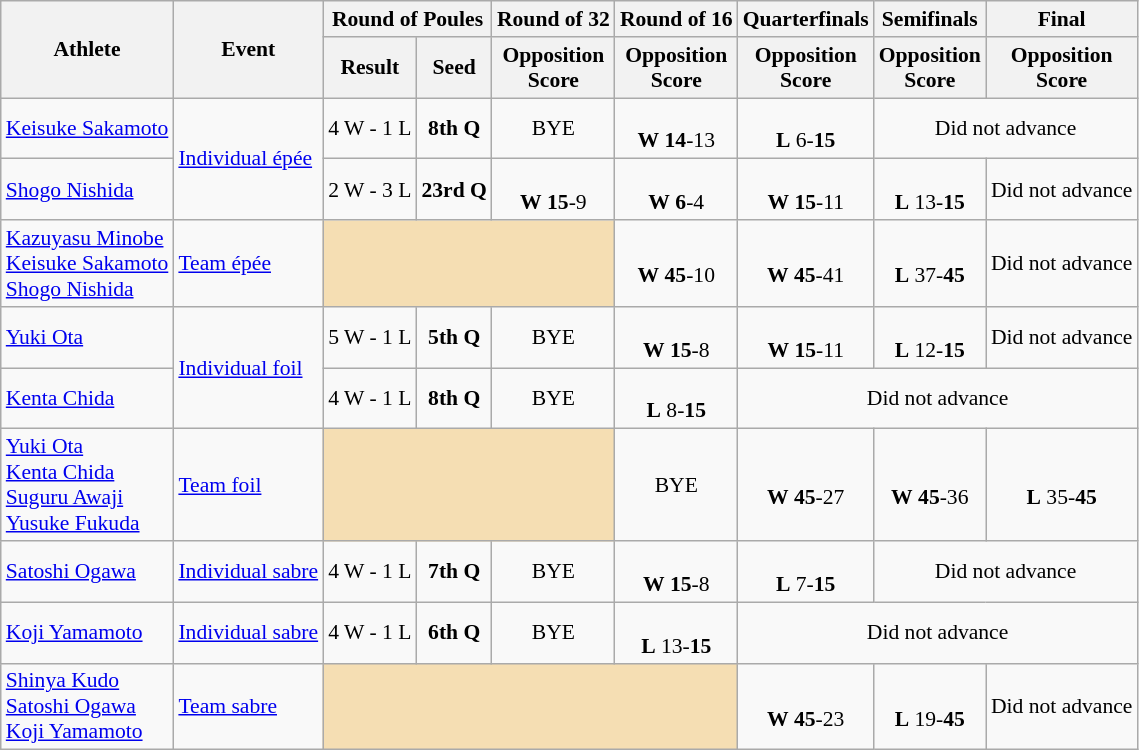<table class="wikitable" border="1" style="font-size:90%">
<tr>
<th rowspan=2>Athlete</th>
<th rowspan=2>Event</th>
<th colspan=2>Round of Poules</th>
<th>Round of 32</th>
<th>Round of 16</th>
<th>Quarterfinals</th>
<th>Semifinals</th>
<th>Final</th>
</tr>
<tr>
<th>Result</th>
<th>Seed</th>
<th>Opposition<br>Score</th>
<th>Opposition<br>Score</th>
<th>Opposition<br>Score</th>
<th>Opposition<br>Score</th>
<th>Opposition<br>Score</th>
</tr>
<tr>
<td><a href='#'>Keisuke Sakamoto</a></td>
<td rowspan=2><a href='#'>Individual épée</a></td>
<td align=center>4 W - 1 L</td>
<td align=center><strong>8th Q</strong></td>
<td align=center>BYE</td>
<td align=center><br><strong>W</strong> <strong>14</strong>-13</td>
<td align=center><br><strong>L</strong> 6-<strong>15</strong></td>
<td style="text-align:center;" colspan="7">Did not advance</td>
</tr>
<tr>
<td><a href='#'>Shogo Nishida</a></td>
<td align=center>2 W - 3 L</td>
<td align=center><strong>23rd Q</strong></td>
<td align=center><br><strong>W</strong> <strong>15</strong>-9</td>
<td align=center><br><strong>W</strong> <strong>6</strong>-4</td>
<td align=center><br><strong>W</strong> <strong>15</strong>-11</td>
<td align=center><br><strong>L</strong> 13-<strong>15</strong><br></td>
<td style="text-align:center;"pan="7">Did not advance</td>
</tr>
<tr>
<td><a href='#'>Kazuyasu Minobe</a><br><a href='#'>Keisuke Sakamoto</a><br><a href='#'>Shogo Nishida</a></td>
<td><a href='#'>Team épée</a></td>
<td bgcolor=wheat colspan=3></td>
<td align=center><br><strong>W</strong> <strong>45</strong>-10</td>
<td align=center><br><strong>W</strong> <strong>45</strong>-41</td>
<td align=center><br><strong>L</strong> 37-<strong>45</strong><br></td>
<td style="text-align:center;" colspan="7">Did not advance</td>
</tr>
<tr>
<td><a href='#'>Yuki Ota</a></td>
<td rowspan=2><a href='#'>Individual foil</a></td>
<td align=center>5 W - 1 L</td>
<td align=center><strong>5th Q</strong></td>
<td align=center>BYE</td>
<td align=center><br><strong>W</strong> <strong>15</strong>-8</td>
<td align=center><br><strong>W</strong> <strong>15</strong>-11</td>
<td align=center><br><strong>L</strong> 12-<strong>15</strong><br></td>
<td style="text-align:center;" colspan="7">Did not advance</td>
</tr>
<tr>
<td><a href='#'>Kenta Chida</a></td>
<td align=center>4 W - 1 L</td>
<td align=center><strong>8th Q</strong></td>
<td align=center>BYE</td>
<td align=center><br><strong>L</strong> 8-<strong>15</strong></td>
<td style="text-align:center;" colspan="7">Did not advance</td>
</tr>
<tr>
<td><a href='#'>Yuki Ota</a><br><a href='#'>Kenta Chida</a><br><a href='#'>Suguru Awaji</a><br><a href='#'>Yusuke Fukuda</a></td>
<td><a href='#'>Team foil</a></td>
<td bgcolor=wheat colspan=3></td>
<td align=center>BYE</td>
<td align=center><br><strong>W</strong> <strong>45</strong>-27</td>
<td align=center><br><strong>W</strong> <strong>45</strong>-36</td>
<td align=center><br><strong>L</strong> 35-<strong>45</strong><br></td>
</tr>
<tr>
<td><a href='#'>Satoshi Ogawa</a></td>
<td><a href='#'>Individual sabre</a></td>
<td align=center>4 W - 1 L</td>
<td align=center><strong>7th Q</strong></td>
<td align=center>BYE</td>
<td align=center><br><strong>W</strong> <strong>15</strong>-8</td>
<td align=center><br><strong>L</strong> 7-<strong>15</strong></td>
<td style="text-align:center;" colspan="7">Did not advance</td>
</tr>
<tr>
<td><a href='#'>Koji Yamamoto</a></td>
<td><a href='#'>Individual sabre</a></td>
<td align=center>4 W - 1 L</td>
<td align=center><strong>6th Q</strong></td>
<td align=center>BYE</td>
<td align=center><br><strong>L</strong> 13-<strong>15</strong></td>
<td style="text-align:center;" colspan="7">Did not advance</td>
</tr>
<tr>
<td><a href='#'>Shinya Kudo</a><br><a href='#'>Satoshi Ogawa</a><br><a href='#'>Koji Yamamoto</a></td>
<td><a href='#'>Team sabre</a></td>
<td bgcolor=wheat colspan=4></td>
<td align=center><br><strong>W</strong> <strong>45</strong>-23</td>
<td align=center><br><strong>L</strong> 19-<strong>45</strong><br></td>
<td style="text-align:center;" colspan="7">Did not advance</td>
</tr>
</table>
